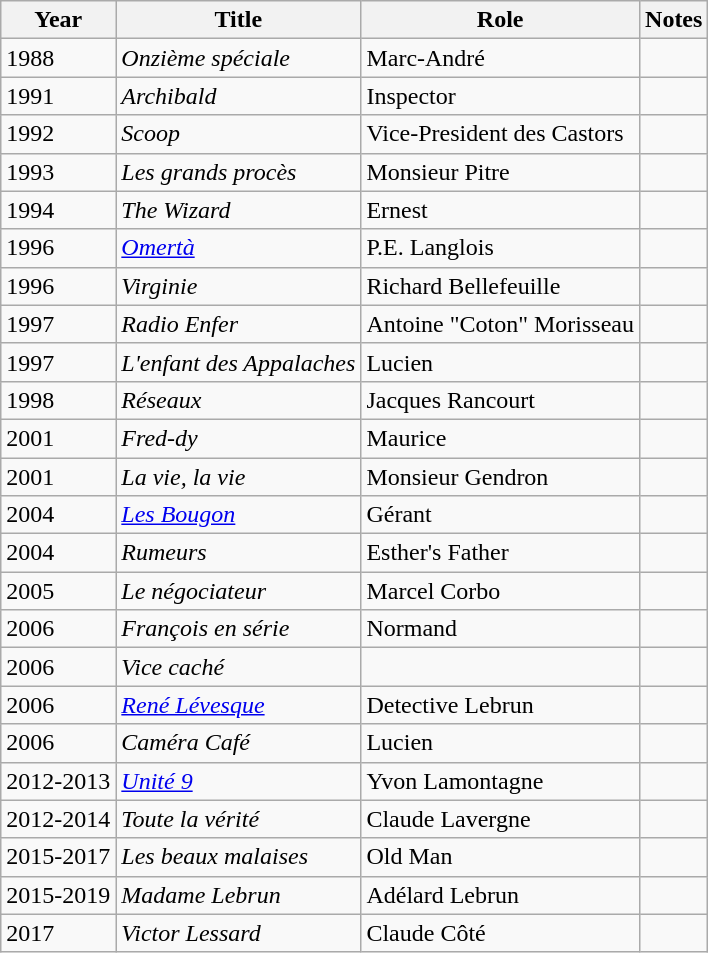<table class="wikitable">
<tr>
<th>Year</th>
<th>Title</th>
<th>Role</th>
<th>Notes</th>
</tr>
<tr>
<td>1988</td>
<td><em>Onzième spéciale</em></td>
<td>Marc-André</td>
<td></td>
</tr>
<tr>
<td>1991</td>
<td><em>Archibald</em></td>
<td>Inspector</td>
<td></td>
</tr>
<tr>
<td>1992</td>
<td><em>Scoop</em></td>
<td>Vice-President des Castors</td>
<td></td>
</tr>
<tr>
<td>1993</td>
<td><em>Les grands procès</em></td>
<td>Monsieur Pitre</td>
<td></td>
</tr>
<tr>
<td>1994</td>
<td><em>The Wizard</em></td>
<td>Ernest</td>
<td></td>
</tr>
<tr>
<td>1996</td>
<td><em><a href='#'>Omertà</a></em></td>
<td>P.E. Langlois</td>
<td></td>
</tr>
<tr>
<td>1996</td>
<td><em>Virginie</em></td>
<td>Richard Bellefeuille</td>
<td></td>
</tr>
<tr>
<td>1997</td>
<td><em>Radio Enfer</em></td>
<td>Antoine "Coton" Morisseau</td>
<td></td>
</tr>
<tr>
<td>1997</td>
<td><em>L'enfant des Appalaches</em></td>
<td>Lucien</td>
<td></td>
</tr>
<tr>
<td>1998</td>
<td><em>Réseaux</em></td>
<td>Jacques Rancourt</td>
<td></td>
</tr>
<tr>
<td>2001</td>
<td><em>Fred-dy</em></td>
<td>Maurice</td>
<td></td>
</tr>
<tr>
<td>2001</td>
<td><em>La vie, la vie</em></td>
<td>Monsieur Gendron</td>
<td></td>
</tr>
<tr>
<td>2004</td>
<td><em><a href='#'>Les Bougon</a></em></td>
<td>Gérant</td>
<td></td>
</tr>
<tr>
<td>2004</td>
<td><em>Rumeurs</em></td>
<td>Esther's Father</td>
<td></td>
</tr>
<tr>
<td>2005</td>
<td><em>Le négociateur</em></td>
<td>Marcel Corbo</td>
<td></td>
</tr>
<tr>
<td>2006</td>
<td><em>François en série</em></td>
<td>Normand</td>
<td></td>
</tr>
<tr>
<td>2006</td>
<td><em>Vice caché</em></td>
<td></td>
<td></td>
</tr>
<tr>
<td>2006</td>
<td><em><a href='#'>René Lévesque</a></em></td>
<td>Detective Lebrun</td>
<td></td>
</tr>
<tr>
<td>2006</td>
<td><em>Caméra Café</em></td>
<td>Lucien</td>
<td></td>
</tr>
<tr>
<td>2012-2013</td>
<td><em><a href='#'>Unité 9</a></em></td>
<td>Yvon Lamontagne</td>
<td></td>
</tr>
<tr>
<td>2012-2014</td>
<td><em>Toute la vérité</em></td>
<td>Claude Lavergne</td>
<td></td>
</tr>
<tr>
<td>2015-2017</td>
<td><em>Les beaux malaises</em></td>
<td>Old Man</td>
<td></td>
</tr>
<tr>
<td>2015-2019</td>
<td><em>Madame Lebrun</em></td>
<td>Adélard Lebrun</td>
<td></td>
</tr>
<tr>
<td>2017</td>
<td><em>Victor Lessard</em></td>
<td>Claude Côté</td>
<td></td>
</tr>
</table>
